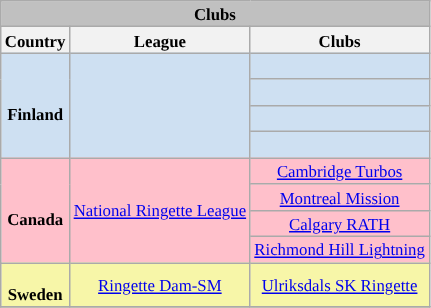<table class="wikitable" style="text-align:center; font-size:70%;">
<tr>
<th colspan=3 width:5%" style="background:silver;">Clubs</th>
</tr>
<tr>
<th>Country</th>
<th>League</th>
<th>Clubs</th>
</tr>
<tr>
<th rowspan=4 style=background:#CEE0F2><br>Finland</th>
<td rowspan=4 style=background:#CEE0F2></td>
<td style=background:#CEE0F2><br></td>
</tr>
<tr>
<td style=background:#CEE0F2><br></td>
</tr>
<tr>
<td style=background:#CEE0F2><br></td>
</tr>
<tr>
<td style=background:#CEE0F2><br></td>
</tr>
<tr>
<th rowspan=4 style=background:pink><br>Canada</th>
<td rowspan=4 style=background:pink><a href='#'>National Ringette League</a></td>
<td style=background:pink><a href='#'>Cambridge Turbos</a></td>
</tr>
<tr>
<td style=background:pink><a href='#'>Montreal Mission</a></td>
</tr>
<tr>
<td style=background:pink><a href='#'>Calgary RATH</a></td>
</tr>
<tr>
<td style=background:pink><a href='#'>Richmond Hill Lightning</a></td>
</tr>
<tr>
<th rowspan=1 style="background:#f7f6a8;"><br>Sweden</th>
<td style="background:#f7f6a8;"><a href='#'>Ringette Dam-SM</a></td>
<td style="background:#f7f6a8;"><a href='#'>Ulriksdals SK Ringette</a></td>
</tr>
<tr>
</tr>
</table>
